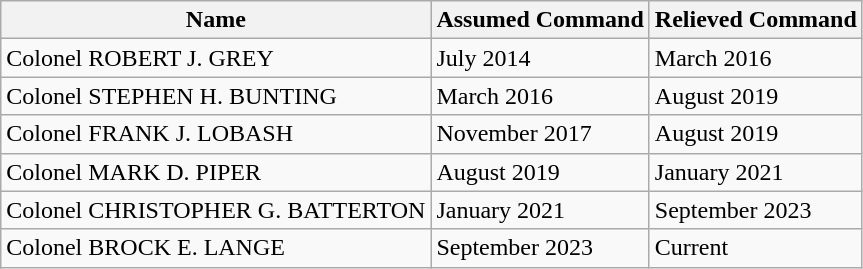<table class="wikitable">
<tr>
<th>Name</th>
<th>Assumed Command</th>
<th>Relieved Command</th>
</tr>
<tr>
<td>Colonel ROBERT J. GREY</td>
<td>July 2014</td>
<td>March 2016</td>
</tr>
<tr>
<td>Colonel STEPHEN H. BUNTING</td>
<td>March 2016</td>
<td>August 2019</td>
</tr>
<tr>
<td>Colonel FRANK J. LOBASH</td>
<td>November 2017</td>
<td>August 2019</td>
</tr>
<tr>
<td>Colonel MARK D. PIPER</td>
<td>August 2019</td>
<td>January 2021</td>
</tr>
<tr>
<td>Colonel CHRISTOPHER G. BATTERTON</td>
<td>January 2021</td>
<td>September 2023</td>
</tr>
<tr>
<td>Colonel BROCK E. LANGE</td>
<td>September 2023</td>
<td>Current</td>
</tr>
</table>
